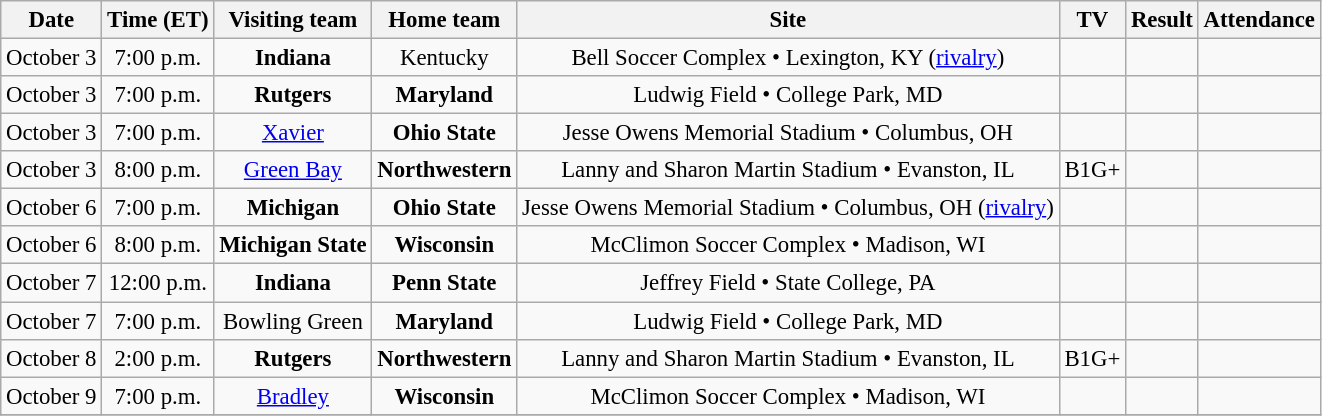<table class="wikitable" style="font-size:95%; text-align: center;">
<tr>
<th>Date</th>
<th>Time (ET)</th>
<th>Visiting team</th>
<th>Home team</th>
<th>Site</th>
<th>TV</th>
<th>Result</th>
<th>Attendance</th>
</tr>
<tr>
<td>October 3</td>
<td>7:00 p.m.</td>
<td><strong>Indiana</strong></td>
<td>Kentucky</td>
<td>Bell Soccer Complex • Lexington, KY (<a href='#'>rivalry</a>)</td>
<td></td>
<td></td>
<td></td>
</tr>
<tr>
<td>October 3</td>
<td>7:00 p.m.</td>
<td><strong>Rutgers</strong></td>
<td><strong>Maryland</strong></td>
<td>Ludwig Field • College Park, MD</td>
<td></td>
<td></td>
<td></td>
</tr>
<tr>
<td>October 3</td>
<td>7:00 p.m.</td>
<td><a href='#'>Xavier</a></td>
<td><strong>Ohio State</strong></td>
<td>Jesse Owens Memorial Stadium • Columbus, OH</td>
<td></td>
<td></td>
<td></td>
</tr>
<tr>
<td>October 3</td>
<td>8:00 p.m.</td>
<td><a href='#'>Green Bay</a></td>
<td><strong>Northwestern</strong></td>
<td>Lanny and Sharon Martin Stadium • Evanston, IL</td>
<td>B1G+</td>
<td></td>
<td></td>
</tr>
<tr>
<td>October 6</td>
<td>7:00 p.m.</td>
<td><strong>Michigan</strong></td>
<td><strong>Ohio State</strong></td>
<td>Jesse Owens Memorial Stadium • Columbus, OH (<a href='#'>rivalry</a>)</td>
<td></td>
<td></td>
<td></td>
</tr>
<tr>
<td>October 6</td>
<td>8:00 p.m.</td>
<td><strong>Michigan State</strong></td>
<td><strong>Wisconsin</strong></td>
<td>McClimon Soccer Complex • Madison, WI</td>
<td></td>
<td></td>
<td></td>
</tr>
<tr>
<td>October 7</td>
<td>12:00 p.m.</td>
<td><strong>Indiana</strong></td>
<td><strong>Penn State</strong></td>
<td>Jeffrey Field • State College, PA</td>
<td></td>
<td></td>
<td></td>
</tr>
<tr>
<td>October 7</td>
<td>7:00 p.m.</td>
<td>Bowling Green</td>
<td><strong>Maryland</strong></td>
<td>Ludwig Field • College Park, MD</td>
<td></td>
<td></td>
<td></td>
</tr>
<tr>
<td>October 8</td>
<td>2:00 p.m.</td>
<td><strong>Rutgers</strong></td>
<td><strong>Northwestern</strong></td>
<td>Lanny and Sharon Martin Stadium • Evanston, IL</td>
<td>B1G+</td>
<td></td>
<td></td>
</tr>
<tr>
<td>October 9</td>
<td>7:00 p.m.</td>
<td><a href='#'>Bradley</a></td>
<td><strong>Wisconsin</strong></td>
<td>McClimon Soccer Complex • Madison, WI</td>
<td></td>
<td></td>
<td></td>
</tr>
<tr>
</tr>
</table>
